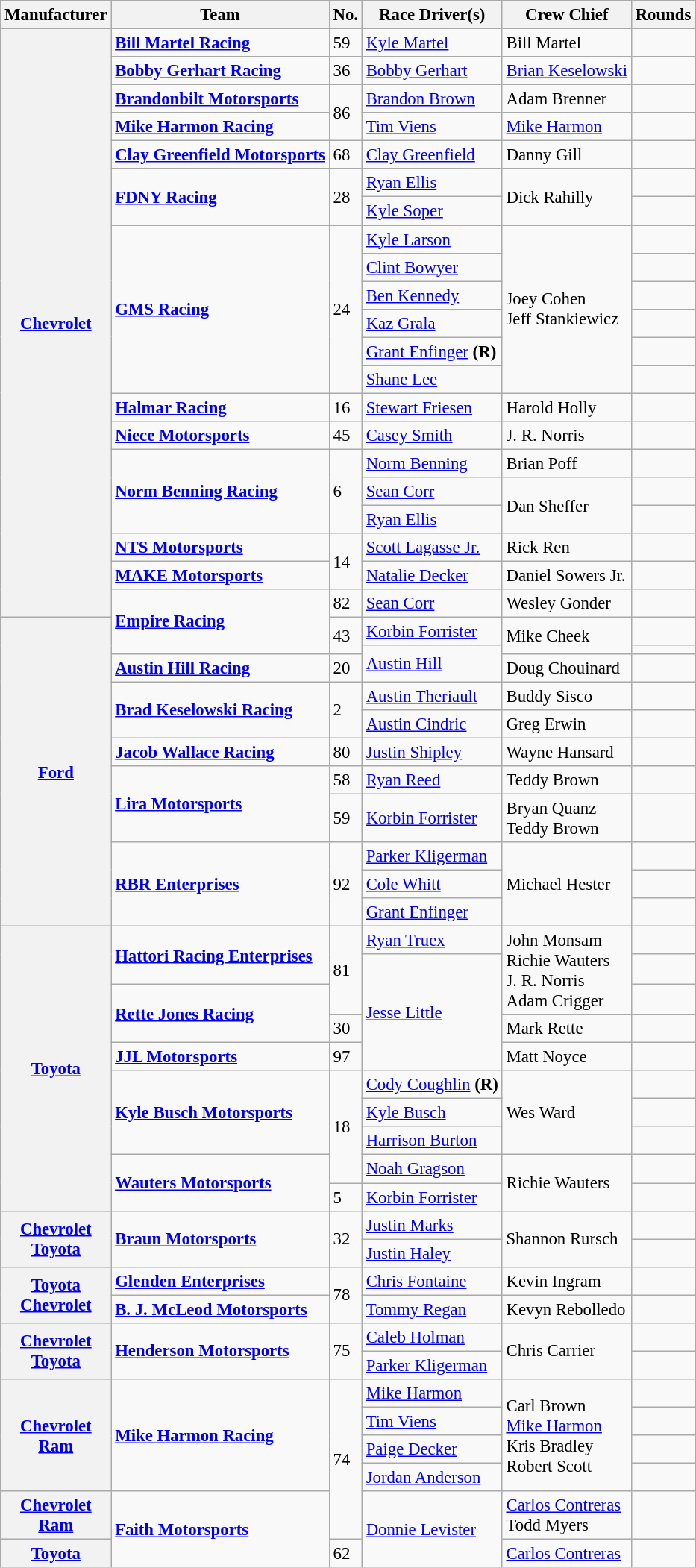<table class="wikitable" style="font-size: 95%;">
<tr>
<th>Manufacturer</th>
<th>Team</th>
<th>No.</th>
<th>Race Driver(s)</th>
<th>Crew Chief</th>
<th>Rounds</th>
</tr>
<tr>
<th rowspan=21><a href='#'>Chevrolet</a></th>
<td><strong><a href='#'>Bill Martel Racing</a></strong></td>
<td>59</td>
<td><a href='#'>Kyle Martel</a></td>
<td>Bill Martel</td>
<td></td>
</tr>
<tr>
<td><strong><a href='#'>Bobby Gerhart Racing</a></strong></td>
<td>36</td>
<td><a href='#'>Bobby Gerhart</a></td>
<td><a href='#'>Brian Keselowski</a></td>
<td></td>
</tr>
<tr>
<td><strong><a href='#'>Brandonbilt Motorsports</a></strong> </td>
<td rowspan=2>86</td>
<td><a href='#'>Brandon Brown</a></td>
<td>Adam Brenner</td>
<td></td>
</tr>
<tr>
<td><strong><a href='#'>Mike Harmon Racing</a></strong></td>
<td><a href='#'>Tim Viens</a></td>
<td><a href='#'>Mike Harmon</a></td>
<td></td>
</tr>
<tr>
<td><strong><a href='#'>Clay Greenfield Motorsports</a></strong></td>
<td>68</td>
<td><a href='#'>Clay Greenfield</a></td>
<td>Danny Gill</td>
<td></td>
</tr>
<tr>
<td rowspan=2><strong><a href='#'>FDNY Racing</a></strong></td>
<td rowspan=2>28</td>
<td><a href='#'>Ryan Ellis</a></td>
<td rowspan=2>Dick Rahilly</td>
<td></td>
</tr>
<tr>
<td><a href='#'>Kyle Soper</a></td>
<td></td>
</tr>
<tr>
<td rowspan=6><strong><a href='#'>GMS Racing</a></strong></td>
<td rowspan=6>24</td>
<td><a href='#'>Kyle Larson</a></td>
<td rowspan=6>Joey Cohen <small></small> <br> Jeff Stankiewicz <small></small></td>
<td></td>
</tr>
<tr>
<td><a href='#'>Clint Bowyer</a></td>
<td></td>
</tr>
<tr>
<td><a href='#'>Ben Kennedy</a></td>
<td></td>
</tr>
<tr>
<td><a href='#'>Kaz Grala</a></td>
<td></td>
</tr>
<tr>
<td><a href='#'>Grant Enfinger</a> <strong>(R)</strong></td>
<td></td>
</tr>
<tr>
<td><a href='#'>Shane Lee</a></td>
<td></td>
</tr>
<tr>
<td><strong><a href='#'>Halmar Racing</a></strong></td>
<td>16</td>
<td><a href='#'>Stewart Friesen</a></td>
<td>Harold Holly</td>
<td></td>
</tr>
<tr>
<td><strong><a href='#'>Niece Motorsports</a></strong></td>
<td>45</td>
<td><a href='#'>Casey Smith</a></td>
<td>J. R. Norris</td>
<td></td>
</tr>
<tr>
<td rowspan=3><strong><a href='#'>Norm Benning Racing</a></strong></td>
<td rowspan=3>6</td>
<td><a href='#'>Norm Benning</a></td>
<td>Brian Poff</td>
<td></td>
</tr>
<tr>
<td><a href='#'>Sean Corr</a></td>
<td rowspan=2>Dan Sheffer</td>
<td></td>
</tr>
<tr>
<td><a href='#'>Ryan Ellis</a></td>
<td></td>
</tr>
<tr>
<td><strong><a href='#'>NTS Motorsports</a></strong></td>
<td rowspan=2>14</td>
<td><a href='#'>Scott Lagasse Jr.</a></td>
<td>Rick Ren</td>
<td></td>
</tr>
<tr>
<td><strong><a href='#'>MAKE Motorsports</a></strong></td>
<td><a href='#'>Natalie Decker</a> </td>
<td>Daniel Sowers Jr.</td>
<td></td>
</tr>
<tr>
<td rowspan=3><strong><a href='#'>Empire Racing</a></strong></td>
<td>82</td>
<td><a href='#'>Sean Corr</a></td>
<td>Wesley Gonder</td>
<td></td>
</tr>
<tr>
<th rowspan=11><a href='#'>Ford</a></th>
<td rowspan=2>43</td>
<td><a href='#'>Korbin Forrister</a></td>
<td rowspan=2>Mike Cheek</td>
<td></td>
</tr>
<tr>
<td rowspan=2><a href='#'>Austin Hill</a></td>
<td></td>
</tr>
<tr>
<td><strong><a href='#'>Austin Hill Racing</a></strong></td>
<td>20</td>
<td>Doug Chouinard</td>
<td></td>
</tr>
<tr>
<td rowspan=2><strong><a href='#'>Brad Keselowski Racing</a></strong></td>
<td rowspan=2>2</td>
<td><a href='#'>Austin Theriault</a></td>
<td>Buddy Sisco</td>
<td></td>
</tr>
<tr>
<td><a href='#'>Austin Cindric</a></td>
<td>Greg Erwin</td>
<td></td>
</tr>
<tr>
<td><strong><a href='#'>Jacob Wallace Racing</a></strong></td>
<td>80</td>
<td><a href='#'>Justin Shipley</a></td>
<td>Wayne Hansard</td>
<td></td>
</tr>
<tr>
<td rowspan=2><strong><a href='#'>Lira Motorsports</a></strong></td>
<td>58</td>
<td><a href='#'>Ryan Reed</a></td>
<td rowspan=1>Teddy Brown</td>
<td></td>
</tr>
<tr>
<td>59</td>
<td><a href='#'>Korbin Forrister</a></td>
<td rowspan=1>Bryan Quanz <small></small><br> Teddy Brown <small></small></td>
<td></td>
</tr>
<tr>
<td rowspan=3><strong><a href='#'>RBR Enterprises</a></strong></td>
<td rowspan=3>92</td>
<td><a href='#'>Parker Kligerman</a></td>
<td rowspan=3>Michael Hester</td>
<td></td>
</tr>
<tr>
<td><a href='#'>Cole Whitt</a></td>
<td></td>
</tr>
<tr>
<td><a href='#'>Grant Enfinger</a></td>
<td></td>
</tr>
<tr>
<th rowspan=10><a href='#'>Toyota</a></th>
<td rowspan=2><strong><a href='#'>Hattori Racing Enterprises</a></strong></td>
<td rowspan=3>81</td>
<td><a href='#'>Ryan Truex</a></td>
<td rowspan=3>John Monsam <small></small> <br> Richie Wauters <small></small> <br> J. R. Norris <small></small> <br> Adam Crigger <small></small></td>
<td></td>
</tr>
<tr>
<td rowspan=4><a href='#'>Jesse Little</a></td>
<td></td>
</tr>
<tr>
<td rowspan=2><strong><a href='#'>Rette Jones Racing</a></strong></td>
<td> </td>
</tr>
<tr>
<td>30</td>
<td>Mark Rette</td>
<td></td>
</tr>
<tr>
<td><strong><a href='#'>JJL Motorsports</a></strong></td>
<td>97</td>
<td>Matt Noyce</td>
<td></td>
</tr>
<tr>
<td rowspan=3><strong><a href='#'>Kyle Busch Motorsports</a></strong></td>
<td rowspan=4>18</td>
<td><a href='#'>Cody Coughlin</a> <strong>(R)</strong></td>
<td rowspan=3>Wes Ward</td>
<td></td>
</tr>
<tr>
<td><a href='#'>Kyle Busch</a></td>
<td></td>
</tr>
<tr>
<td><a href='#'>Harrison Burton</a></td>
<td></td>
</tr>
<tr>
<td rowspan=2><strong><a href='#'>Wauters Motorsports</a></strong></td>
<td><a href='#'>Noah Gragson</a> </td>
<td rowspan=2>Richie Wauters</td>
<td></td>
</tr>
<tr>
<td>5</td>
<td><a href='#'>Korbin Forrister</a></td>
<td></td>
</tr>
<tr>
<th rowspan=2><a href='#'>Chevrolet</a> <small></small>  <br> <a href='#'>Toyota</a> <small></small></th>
<td rowspan=2><strong><a href='#'>Braun Motorsports</a></strong></td>
<td rowspan=2>32</td>
<td><a href='#'>Justin Marks</a></td>
<td rowspan=2>Shannon Rursch</td>
<td></td>
</tr>
<tr>
<td><a href='#'>Justin Haley</a></td>
<td></td>
</tr>
<tr>
<th rowspan=2><a href='#'>Toyota</a> <small></small> <br> <a href='#'>Chevrolet</a> <small></small></th>
<td><strong><a href='#'>Glenden Enterprises</a></strong> <small></small></td>
<td rowspan=2>78</td>
<td><a href='#'>Chris Fontaine</a></td>
<td>Kevin Ingram</td>
<td> </td>
</tr>
<tr>
<td><strong><a href='#'>B. J. McLeod Motorsports</a></strong> <small></small></td>
<td><a href='#'>Tommy Regan</a></td>
<td>Kevyn Rebolledo</td>
<td></td>
</tr>
<tr>
<th rowspan=2><a href='#'>Chevrolet</a> <small></small>  <br> <a href='#'>Toyota</a> <small></small></th>
<td rowspan=2><strong><a href='#'>Henderson Motorsports</a></strong></td>
<td rowspan=2>75</td>
<td><a href='#'>Caleb Holman</a></td>
<td rowspan=2>Chris Carrier</td>
<td></td>
</tr>
<tr>
<td><a href='#'>Parker Kligerman</a></td>
<td></td>
</tr>
<tr>
<th rowspan=4><a href='#'>Chevrolet</a> <small></small> <br> <a href='#'>Ram</a> <small></small></th>
<td rowspan=4><strong><a href='#'>Mike Harmon Racing</a></strong></td>
<td rowspan=5>74</td>
<td><a href='#'>Mike Harmon</a></td>
<td rowspan=4>Carl Brown <small></small> <br> <a href='#'>Mike Harmon</a> <small></small> <br> Kris Bradley <small></small> <br> Robert Scott <small></small></td>
<td></td>
</tr>
<tr>
<td><a href='#'>Tim Viens</a></td>
<td></td>
</tr>
<tr>
<td><a href='#'>Paige Decker</a></td>
<td></td>
</tr>
<tr>
<td><a href='#'>Jordan Anderson</a></td>
<td></td>
</tr>
<tr>
<th><a href='#'>Chevrolet</a> <small></small> <br> <a href='#'>Ram</a> <small></small></th>
<td rowspan=2><strong><a href='#'>Faith Motorsports</a></strong></td>
<td rowspan=3><a href='#'>Donnie Levister</a></td>
<td><a href='#'>Carlos Contreras</a> <small></small> <br> Todd Myers <small></small></td>
<td> </td>
</tr>
<tr>
<th><a href='#'>Toyota</a></th>
<td>62</td>
<td><a href='#'>Carlos Contreras</a></td>
<td></td>
</tr>
</table>
